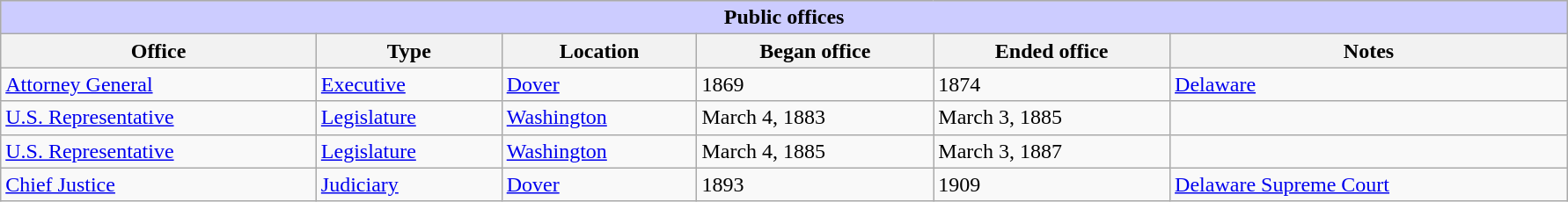<table class=wikitable style="width: 94%" style="text-align: center;" align="center">
<tr bgcolor=#cccccc>
<th colspan=7 style="background: #ccccff;">Public offices</th>
</tr>
<tr>
<th><strong>Office</strong></th>
<th><strong>Type</strong></th>
<th><strong>Location</strong></th>
<th><strong>Began office</strong></th>
<th><strong>Ended office</strong></th>
<th><strong>Notes</strong></th>
</tr>
<tr>
<td><a href='#'>Attorney General</a></td>
<td><a href='#'>Executive</a></td>
<td><a href='#'>Dover</a></td>
<td>1869</td>
<td>1874</td>
<td><a href='#'>Delaware</a></td>
</tr>
<tr>
<td><a href='#'>U.S. Representative</a></td>
<td><a href='#'>Legislature</a></td>
<td><a href='#'>Washington</a></td>
<td>March 4, 1883</td>
<td>March 3, 1885</td>
<td></td>
</tr>
<tr>
<td><a href='#'>U.S. Representative</a></td>
<td><a href='#'>Legislature</a></td>
<td><a href='#'>Washington</a></td>
<td>March 4, 1885</td>
<td>March 3, 1887</td>
<td></td>
</tr>
<tr>
<td><a href='#'>Chief Justice</a></td>
<td><a href='#'>Judiciary</a></td>
<td><a href='#'>Dover</a></td>
<td>1893</td>
<td>1909</td>
<td><a href='#'>Delaware Supreme Court</a></td>
</tr>
</table>
